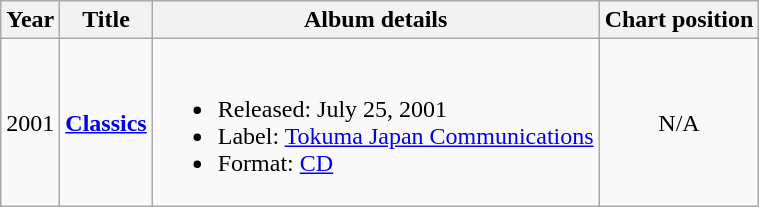<table class="wikitable">
<tr>
<th>Year</th>
<th>Title</th>
<th>Album details</th>
<th>Chart position</th>
</tr>
<tr>
<td>2001</td>
<td align="left"><strong><a href='#'>Classics</a></strong></td>
<td><br><ul><li>Released: July 25, 2001</li><li>Label: <a href='#'>Tokuma Japan Communications</a></li><li>Format: <a href='#'>CD</a></li></ul></td>
<td align="center">N/A</td>
</tr>
</table>
